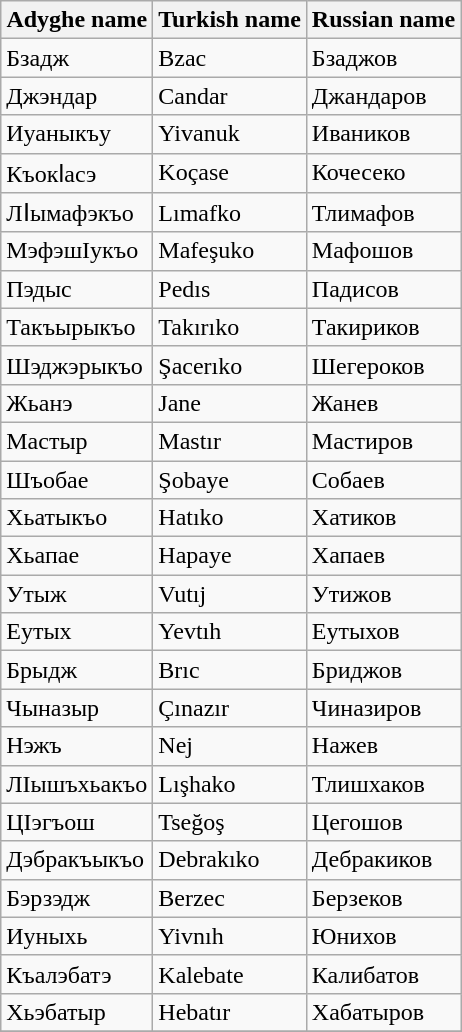<table class="wikitable">
<tr>
<th>Adyghe name</th>
<th>Turkish name</th>
<th>Russian name</th>
</tr>
<tr>
<td>Бзадж</td>
<td>Bzac</td>
<td>Бзаджов</td>
</tr>
<tr>
<td>Джэндар</td>
<td>Candar</td>
<td>Джандаров</td>
</tr>
<tr>
<td>Иуаныкъу</td>
<td>Yivanuk</td>
<td>Иваников</td>
</tr>
<tr>
<td>Къокӏасэ</td>
<td>Koçase</td>
<td>Кочесеко</td>
</tr>
<tr>
<td>ЛӀымафэкъо</td>
<td>Lımafko</td>
<td>Тлимафов</td>
</tr>
<tr>
<td>МэфэшIукъо</td>
<td>Mafeşuko</td>
<td>Мафошов</td>
</tr>
<tr>
<td>Пэдыс</td>
<td>Pedıs</td>
<td>Падисов</td>
</tr>
<tr>
<td>Такъырыкъо</td>
<td>Takırıko</td>
<td>Такириков</td>
</tr>
<tr>
<td>Шэджэрыкъо</td>
<td>Şacerıko</td>
<td>Шегероков</td>
</tr>
<tr>
<td>Жьанэ</td>
<td>Jane</td>
<td>Жанев</td>
</tr>
<tr>
<td>Мастыр</td>
<td>Mastır</td>
<td>Мастиров</td>
</tr>
<tr>
<td>Шъобае</td>
<td>Şobaye</td>
<td>Собаев</td>
</tr>
<tr>
<td>Хьатыкъо</td>
<td>Hatıko</td>
<td>Хатиков</td>
</tr>
<tr>
<td>Хьапае</td>
<td>Hapaye</td>
<td>Хапаев</td>
</tr>
<tr>
<td>Утыж</td>
<td>Vutıj</td>
<td>Утижов</td>
</tr>
<tr>
<td>Еутых</td>
<td>Yevtıh</td>
<td>Еутыхов</td>
</tr>
<tr>
<td>Брыдж</td>
<td>Brıc</td>
<td>Бриджов</td>
</tr>
<tr>
<td>Чыназыр</td>
<td>Çınazır</td>
<td>Чиназиров</td>
</tr>
<tr>
<td>Нэжъ</td>
<td>Nej</td>
<td>Нажев</td>
</tr>
<tr>
<td>ЛIышъхьакъо</td>
<td>Lışhako</td>
<td>Тлишхаков</td>
</tr>
<tr>
<td>ЦIэгъош</td>
<td>Tseğoş</td>
<td>Цегошов</td>
</tr>
<tr>
<td>Дэбракъыкъо</td>
<td>Debrakıko</td>
<td>Дебракиков</td>
</tr>
<tr>
<td>Бэрзэдж</td>
<td>Berzec</td>
<td>Берзеков</td>
</tr>
<tr>
<td>Иуныхь</td>
<td>Yivnıh</td>
<td>Юнихов</td>
</tr>
<tr>
<td>Къалэбатэ</td>
<td>Kalebate</td>
<td>Калибатов</td>
</tr>
<tr>
<td>Хьэбатыр</td>
<td>Hebatır</td>
<td>Хабатыров</td>
</tr>
<tr>
</tr>
</table>
